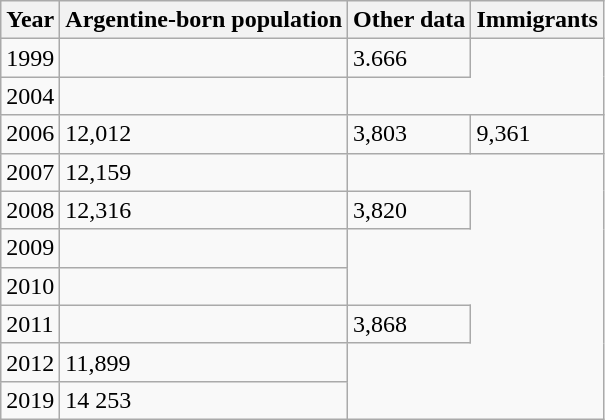<table class="wikitable">
<tr>
<th>Year</th>
<th>Argentine-born population</th>
<th>Other data</th>
<th>Immigrants</th>
</tr>
<tr>
<td>1999</td>
<td></td>
<td>3.666</td>
</tr>
<tr>
<td>2004</td>
<td></td>
</tr>
<tr>
<td>2006</td>
<td>12,012</td>
<td>3,803</td>
<td>9,361</td>
</tr>
<tr>
<td>2007</td>
<td>12,159</td>
</tr>
<tr>
<td>2008</td>
<td>12,316</td>
<td>3,820</td>
</tr>
<tr>
<td>2009</td>
<td></td>
</tr>
<tr>
<td>2010</td>
<td></td>
</tr>
<tr>
<td>2011</td>
<td></td>
<td>3,868</td>
</tr>
<tr>
<td>2012</td>
<td>11,899</td>
</tr>
<tr>
<td>2019</td>
<td>14 253</td>
</tr>
</table>
